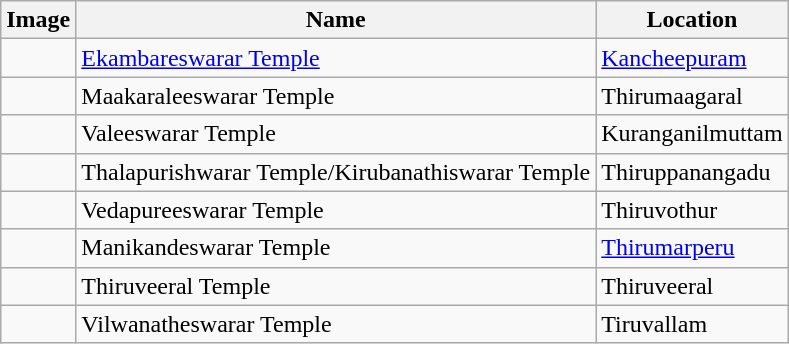<table class="wikitable">
<tr>
<th>Image</th>
<th>Name</th>
<th>Location</th>
</tr>
<tr>
<td></td>
<td><a href='#'>Ekambareswarar Temple</a></td>
<td><a href='#'>Kancheepuram</a></td>
</tr>
<tr>
<td></td>
<td>Maakaraleeswarar Temple</td>
<td>Thirumaagaral</td>
</tr>
<tr>
<td></td>
<td>Valeeswarar Temple</td>
<td>Kuranganilmuttam</td>
</tr>
<tr>
<td></td>
<td>Thalapurishwarar Temple/Kirubanathiswarar Temple</td>
<td>Thiruppanangadu</td>
</tr>
<tr>
<td></td>
<td>Vedapureeswarar Temple</td>
<td>Thiruvothur</td>
</tr>
<tr>
<td></td>
<td>Manikandeswarar Temple</td>
<td><a href='#'>Thirumarperu</a></td>
</tr>
<tr>
<td></td>
<td>Thiruveeral Temple</td>
<td>Thiruveeral</td>
</tr>
<tr>
<td></td>
<td>Vilwanatheswarar Temple</td>
<td>Tiruvallam</td>
</tr>
</table>
